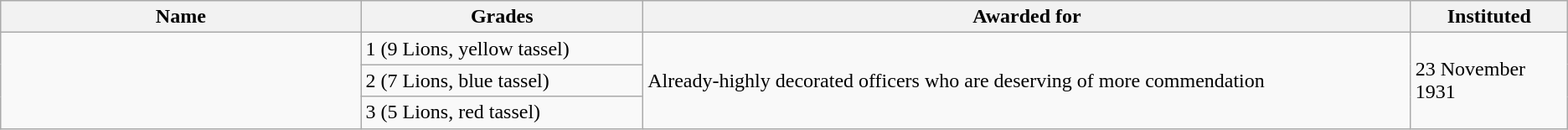<table class="wikitable">
<tr>
<th width="23%">Name</th>
<th width="18%">Grades</th>
<th>Awarded for</th>
<th width="10%">Instituted</th>
</tr>
<tr>
<td rowspan=3></td>
<td>1 (9 Lions, yellow tassel)</td>
<td rowspan=3>Already-highly decorated officers who are deserving of more commendation</td>
<td rowspan=3>23 November 1931</td>
</tr>
<tr>
<td>2 (7 Lions, blue tassel)</td>
</tr>
<tr>
<td>3 (5 Lions, red tassel)</td>
</tr>
</table>
